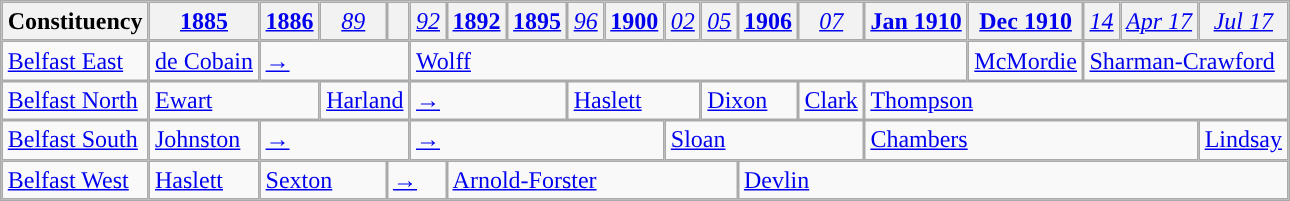<table class="wikitable" style="border-collapse: separate; border-spacing: 0;">
<tr>
<th>Constituency</th>
<th><a href='#'>1885</a></th>
<th><a href='#'>1886</a></th>
<th style="font-weight: normal;"><em><a href='#'>89</a></em></th>
<th style="font-weight: normal;"><em></em></th>
<th style="font-weight: normal;"><em><a href='#'>92</a></em></th>
<th><a href='#'>1892</a></th>
<th><a href='#'>1895</a></th>
<th style="font-weight: normal;"><em><a href='#'>96</a></em></th>
<th><a href='#'>1900</a></th>
<th style="font-weight: normal;"><em><a href='#'>02</a></em></th>
<th style="font-weight: normal;"><em><a href='#'>05</a></em></th>
<th><a href='#'>1906</a></th>
<th style="font-weight: normal;"><em><a href='#'>07</a></em></th>
<th><a href='#'>Jan 1910</a></th>
<th><a href='#'>Dec 1910</a></th>
<th style="font-weight: normal;"><em><a href='#'>14</a></em></th>
<th style="font-weight: normal;"><em><a href='#'>Apr 17</a></em></th>
<th style="font-weight: normal;"><em><a href='#'>Jul 17</a></em></th>
</tr>
<tr>
<td><a href='#'>Belfast East</a></td>
<td><a href='#'>de Cobain</a></td>
<td colspan="3"><a href='#'>→</a></td>
<td colspan="10"><a href='#'>Wolff</a></td>
<td><a href='#'>McMordie</a></td>
<td colspan="3"><a href='#'>Sharman-Crawford</a></td>
</tr>
<tr>
<td><a href='#'>Belfast North</a></td>
<td colspan="2"><a href='#'>Ewart</a></td>
<td colspan="2"><a href='#'>Harland</a></td>
<td colspan="3"><a href='#'>→</a></td>
<td colspan="3"><a href='#'>Haslett</a></td>
<td colspan="2"><a href='#'>Dixon</a></td>
<td><a href='#'>Clark</a></td>
<td colspan="5"><a href='#'>Thompson</a></td>
</tr>
<tr>
<td><a href='#'>Belfast South</a></td>
<td><a href='#'>Johnston</a></td>
<td colspan="3"><a href='#'>→</a></td>
<td colspan="5"><a href='#'>→</a></td>
<td colspan="4"><a href='#'>Sloan</a></td>
<td colspan="4"><a href='#'>Chambers</a></td>
<td><a href='#'>Lindsay</a></td>
</tr>
<tr>
<td><a href='#'>Belfast West</a></td>
<td><a href='#'>Haslett</a></td>
<td colspan="2"><a href='#'>Sexton</a></td>
<td colspan="2"><a href='#'>→</a></td>
<td colspan="6"><a href='#'>Arnold-Forster</a></td>
<td colspan="7"><a href='#'>Devlin</a></td>
</tr>
</table>
